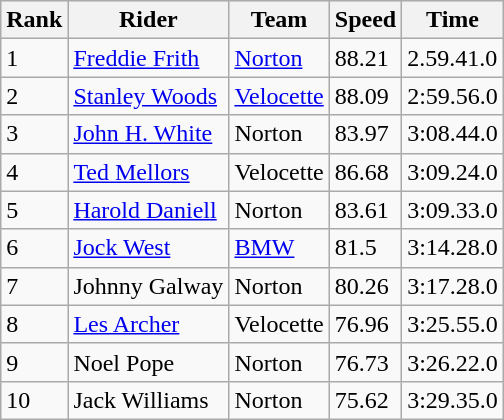<table class="wikitable">
<tr style="background:#efefef;">
<th>Rank</th>
<th>Rider</th>
<th>Team</th>
<th>Speed</th>
<th>Time</th>
</tr>
<tr>
<td>1</td>
<td> <a href='#'>Freddie Frith</a></td>
<td><a href='#'>Norton</a></td>
<td>88.21</td>
<td>2.59.41.0</td>
</tr>
<tr>
<td>2</td>
<td> <a href='#'>Stanley Woods</a></td>
<td><a href='#'>Velocette</a></td>
<td>88.09</td>
<td>2:59.56.0</td>
</tr>
<tr>
<td>3</td>
<td> <a href='#'>John H. White</a></td>
<td>Norton</td>
<td>83.97</td>
<td>3:08.44.0</td>
</tr>
<tr>
<td>4</td>
<td> <a href='#'>Ted Mellors</a></td>
<td>Velocette</td>
<td>86.68</td>
<td>3:09.24.0</td>
</tr>
<tr>
<td>5</td>
<td> <a href='#'>Harold Daniell</a></td>
<td>Norton</td>
<td>83.61</td>
<td>3:09.33.0</td>
</tr>
<tr>
<td>6</td>
<td> <a href='#'>Jock West</a></td>
<td><a href='#'>BMW</a></td>
<td>81.5</td>
<td>3:14.28.0</td>
</tr>
<tr>
<td>7</td>
<td> Johnny Galway</td>
<td>Norton</td>
<td>80.26</td>
<td>3:17.28.0</td>
</tr>
<tr>
<td>8</td>
<td> <a href='#'>Les Archer</a></td>
<td>Velocette</td>
<td>76.96</td>
<td>3:25.55.0</td>
</tr>
<tr>
<td>9</td>
<td> Noel Pope</td>
<td>Norton</td>
<td>76.73</td>
<td>3:26.22.0</td>
</tr>
<tr>
<td>10</td>
<td> Jack Williams</td>
<td>Norton</td>
<td>75.62</td>
<td>3:29.35.0</td>
</tr>
</table>
